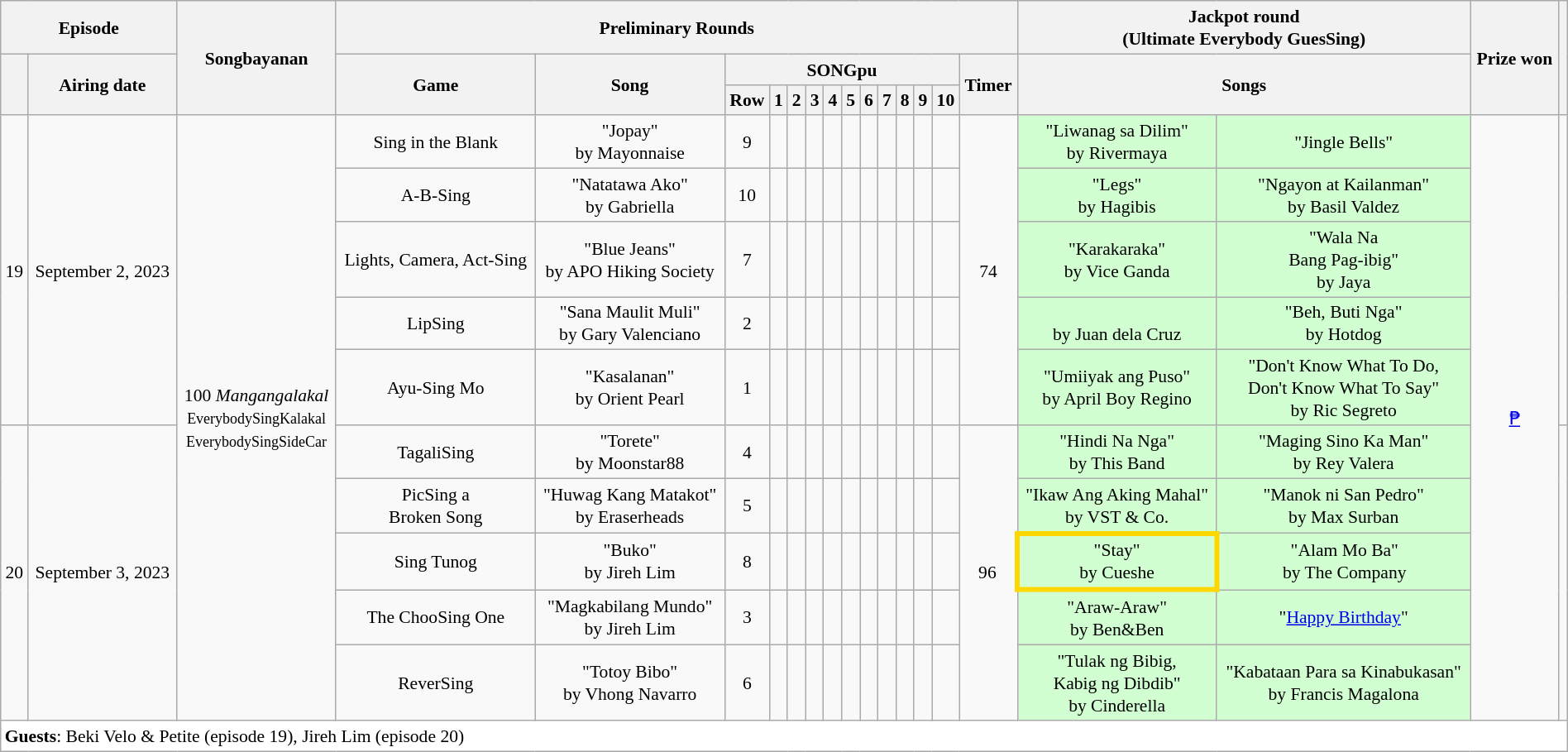<table class="wikitable mw-collapsible mw-collapsed" style="text-align:center; font-size:90%; line-height:18px;" width="100%">
<tr>
<th colspan=2>Episode</th>
<th rowspan=3>Songbayanan</th>
<th colspan=14>Preliminary Rounds</th>
<th colspan=2>Jackpot round<br><strong>(Ultimate Everybody GuesSing)</strong></th>
<th rowspan=3>Prize won</th>
<th rowspan=3></th>
</tr>
<tr>
<th rowspan=2></th>
<th rowspan=2>Airing date</th>
<th rowspan=2>Game</th>
<th rowspan=2>Song</th>
<th colspan=11>SONGpu</th>
<th rowspan=2>Timer</th>
<th colspan=2 rowspan=2>Songs</th>
</tr>
<tr>
<th>Row</th>
<th>1</th>
<th>2</th>
<th>3</th>
<th>4</th>
<th>5</th>
<th>6</th>
<th>7</th>
<th>8</th>
<th>9</th>
<th>10</th>
</tr>
<tr>
<td rowspan=5>19</td>
<td rowspan=5>September 2, 2023</td>
<td rowspan=10>100 <em>Mangangalakal</em><br><small>EverybodySingKalakal<br>EverybodySingSideCar</small></td>
<td>Sing in the Blank</td>
<td>"Jopay"<br>by Mayonnaise</td>
<td>9</td>
<td></td>
<td></td>
<td></td>
<td></td>
<td></td>
<td></td>
<td></td>
<td></td>
<td></td>
<td></td>
<td rowspan=5>74<br></td>
<td bgcolor=D2FFD2>"Liwanag sa Dilim"<br>by Rivermaya</td>
<td bgcolor=D2FFD2>"Jingle Bells"</td>
<td rowspan=10><a href='#'>₱</a></td>
<td rowspan=5><br></td>
</tr>
<tr>
<td>A-B-Sing</td>
<td>"Natatawa Ako"<br>by Gabriella</td>
<td>10</td>
<td></td>
<td></td>
<td></td>
<td></td>
<td></td>
<td></td>
<td></td>
<td></td>
<td></td>
<td></td>
<td bgcolor=D2FFD2>"Legs"<br>by Hagibis</td>
<td bgcolor=D2FFD2>"Ngayon at Kailanman"<br>by Basil Valdez</td>
</tr>
<tr>
<td>Lights, Camera, Act-Sing</td>
<td>"Blue Jeans"<br>by APO Hiking Society</td>
<td>7</td>
<td></td>
<td></td>
<td></td>
<td></td>
<td></td>
<td></td>
<td></td>
<td></td>
<td></td>
<td></td>
<td bgcolor=D2FFD2>"Karakaraka"<br>by Vice Ganda</td>
<td bgcolor=D2FFD2>"Wala Na<br>Bang Pag-ibig"<br>by Jaya</td>
</tr>
<tr>
<td>LipSing</td>
<td>"Sana Maulit Muli"<br>by Gary Valenciano</td>
<td>2</td>
<td></td>
<td></td>
<td></td>
<td></td>
<td></td>
<td></td>
<td></td>
<td></td>
<td></td>
<td></td>
<td bgcolor=D2FFD2><br>by Juan dela Cruz</td>
<td bgcolor=D2FFD2>"Beh, Buti Nga"<br>by Hotdog</td>
</tr>
<tr>
<td>Ayu-Sing Mo</td>
<td>"Kasalanan"<br>by Orient Pearl</td>
<td>1</td>
<td></td>
<td></td>
<td></td>
<td></td>
<td></td>
<td></td>
<td></td>
<td></td>
<td></td>
<td></td>
<td bgcolor=D2FFD2>"Umiiyak ang Puso"<br>by April Boy Regino</td>
<td bgcolor=D2FFD2>"Don't Know What To Do,<br>Don't Know What To Say"<br>by Ric Segreto</td>
</tr>
<tr>
<td rowspan=5>20</td>
<td rowspan=5>September 3, 2023</td>
<td>TagaliSing</td>
<td>"Torete"<br>by Moonstar88</td>
<td>4</td>
<td></td>
<td></td>
<td></td>
<td></td>
<td></td>
<td></td>
<td></td>
<td></td>
<td></td>
<td></td>
<td rowspan=5>96<br></td>
<td bgcolor=D2FFD2>"Hindi Na Nga"<br>by This Band</td>
<td bgcolor=D2FFD2>"Maging Sino Ka Man"<br>by Rey Valera</td>
<td rowspan=5><br></td>
</tr>
<tr>
<td>PicSing a<br>Broken Song</td>
<td>"Huwag Kang Matakot"<br>by Eraserheads</td>
<td>5</td>
<td></td>
<td></td>
<td></td>
<td></td>
<td></td>
<td></td>
<td></td>
<td></td>
<td></td>
<td></td>
<td bgcolor=D2FFD2>"Ikaw Ang Aking Mahal"<br>by VST & Co.</td>
<td bgcolor=D2FFD2>"Manok ni San Pedro"<br>by Max Surban</td>
</tr>
<tr>
<td>Sing Tunog</td>
<td>"Buko"<br>by Jireh Lim</td>
<td>8</td>
<td></td>
<td></td>
<td></td>
<td></td>
<td></td>
<td></td>
<td></td>
<td></td>
<td></td>
<td></td>
<td style="background: #D2FFD2; border:solid 4px #FFD700;">"Stay"<br>by Cueshe</td>
<td bgcolor=D2FFD2>"Alam Mo Ba"<br>by The Company</td>
</tr>
<tr>
<td>The ChooSing One</td>
<td>"Magkabilang Mundo"<br>by Jireh Lim</td>
<td>3</td>
<td></td>
<td></td>
<td></td>
<td></td>
<td></td>
<td></td>
<td></td>
<td></td>
<td></td>
<td></td>
<td bgcolor=D2FFD2>"Araw-Araw"<br>by Ben&Ben</td>
<td bgcolor=D2FFD2>"<a href='#'>Happy Birthday</a>"</td>
</tr>
<tr>
<td>ReverSing</td>
<td>"Totoy Bibo"<br>by Vhong Navarro</td>
<td>6</td>
<td></td>
<td></td>
<td></td>
<td></td>
<td></td>
<td></td>
<td></td>
<td></td>
<td></td>
<td></td>
<td bgcolor=D2FFD2>"Tulak ng Bibig,<br>Kabig ng Dibdib"<br>by Cinderella</td>
<td bgcolor=D2FFD2>"Kabataan Para sa Kinabukasan"<br>by Francis Magalona</td>
</tr>
<tr>
<td colspan=21 style="background:white;" align="left"><strong>Guests</strong>: Beki Velo & Petite (episode 19), Jireh Lim (episode 20)</td>
</tr>
</table>
